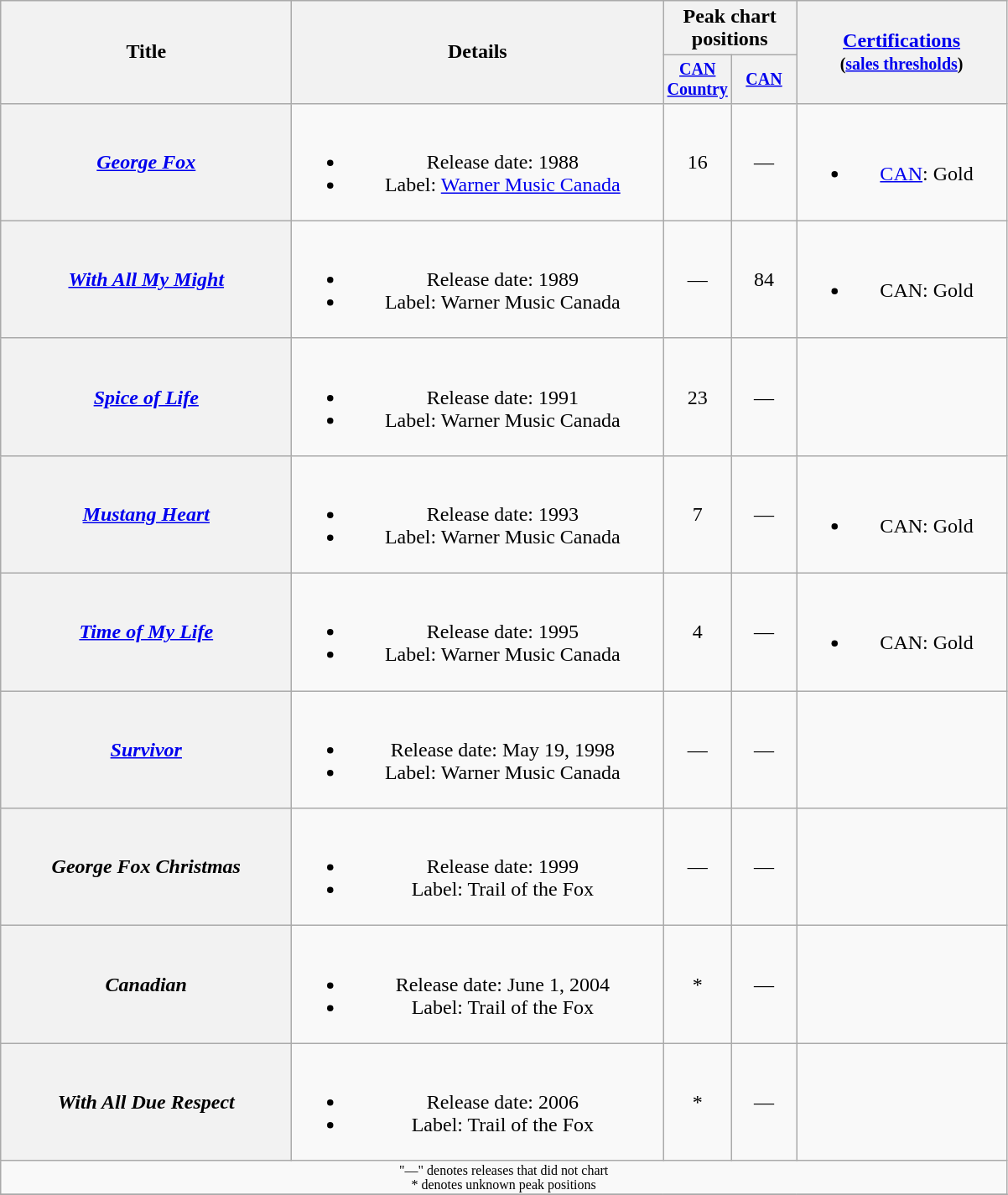<table class="wikitable plainrowheaders" style="text-align:center;">
<tr>
<th rowspan="2" style="width:14em;">Title</th>
<th rowspan="2" style="width:18em;">Details</th>
<th colspan="2">Peak chart<br>positions</th>
<th rowspan="2" style="width:10em;"><a href='#'>Certifications</a><br><small>(<a href='#'>sales thresholds</a>)</small></th>
</tr>
<tr style="font-size:smaller;">
<th width="45"><a href='#'>CAN Country</a></th>
<th width="45"><a href='#'>CAN</a></th>
</tr>
<tr>
<th scope="row"><em><a href='#'>George Fox</a></em></th>
<td><br><ul><li>Release date: 1988</li><li>Label: <a href='#'>Warner Music Canada</a></li></ul></td>
<td>16</td>
<td>—</td>
<td><br><ul><li><a href='#'>CAN</a>: Gold</li></ul></td>
</tr>
<tr>
<th scope="row"><em><a href='#'>With All My Might</a></em></th>
<td><br><ul><li>Release date: 1989</li><li>Label: Warner Music Canada</li></ul></td>
<td>—</td>
<td>84</td>
<td><br><ul><li>CAN: Gold</li></ul></td>
</tr>
<tr>
<th scope="row"><em><a href='#'>Spice of Life</a></em></th>
<td><br><ul><li>Release date: 1991</li><li>Label: Warner Music Canada</li></ul></td>
<td>23</td>
<td>—</td>
<td></td>
</tr>
<tr>
<th scope="row"><em><a href='#'>Mustang Heart</a></em></th>
<td><br><ul><li>Release date: 1993</li><li>Label: Warner Music Canada</li></ul></td>
<td>7</td>
<td>—</td>
<td><br><ul><li>CAN: Gold</li></ul></td>
</tr>
<tr>
<th scope="row"><em><a href='#'>Time of My Life</a></em></th>
<td><br><ul><li>Release date: 1995</li><li>Label: Warner Music Canada</li></ul></td>
<td>4</td>
<td>—</td>
<td><br><ul><li>CAN: Gold</li></ul></td>
</tr>
<tr>
<th scope="row"><em><a href='#'>Survivor</a></em></th>
<td><br><ul><li>Release date: May 19, 1998</li><li>Label: Warner Music Canada</li></ul></td>
<td>—</td>
<td>—</td>
<td></td>
</tr>
<tr>
<th scope="row"><em>George Fox Christmas</em></th>
<td><br><ul><li>Release date: 1999</li><li>Label: Trail of the Fox</li></ul></td>
<td>—</td>
<td>—</td>
<td></td>
</tr>
<tr>
<th scope="row"><em>Canadian</em></th>
<td><br><ul><li>Release date: June 1, 2004</li><li>Label: Trail of the Fox</li></ul></td>
<td>*</td>
<td>—</td>
<td></td>
</tr>
<tr>
<th scope="row"><em>With All Due Respect</em></th>
<td><br><ul><li>Release date: 2006</li><li>Label: Trail of the Fox</li></ul></td>
<td>*</td>
<td>—</td>
<td></td>
</tr>
<tr>
<td colspan="5" style="font-size:8pt">"—" denotes releases that did not chart<br>* denotes unknown peak positions</td>
</tr>
<tr>
</tr>
</table>
